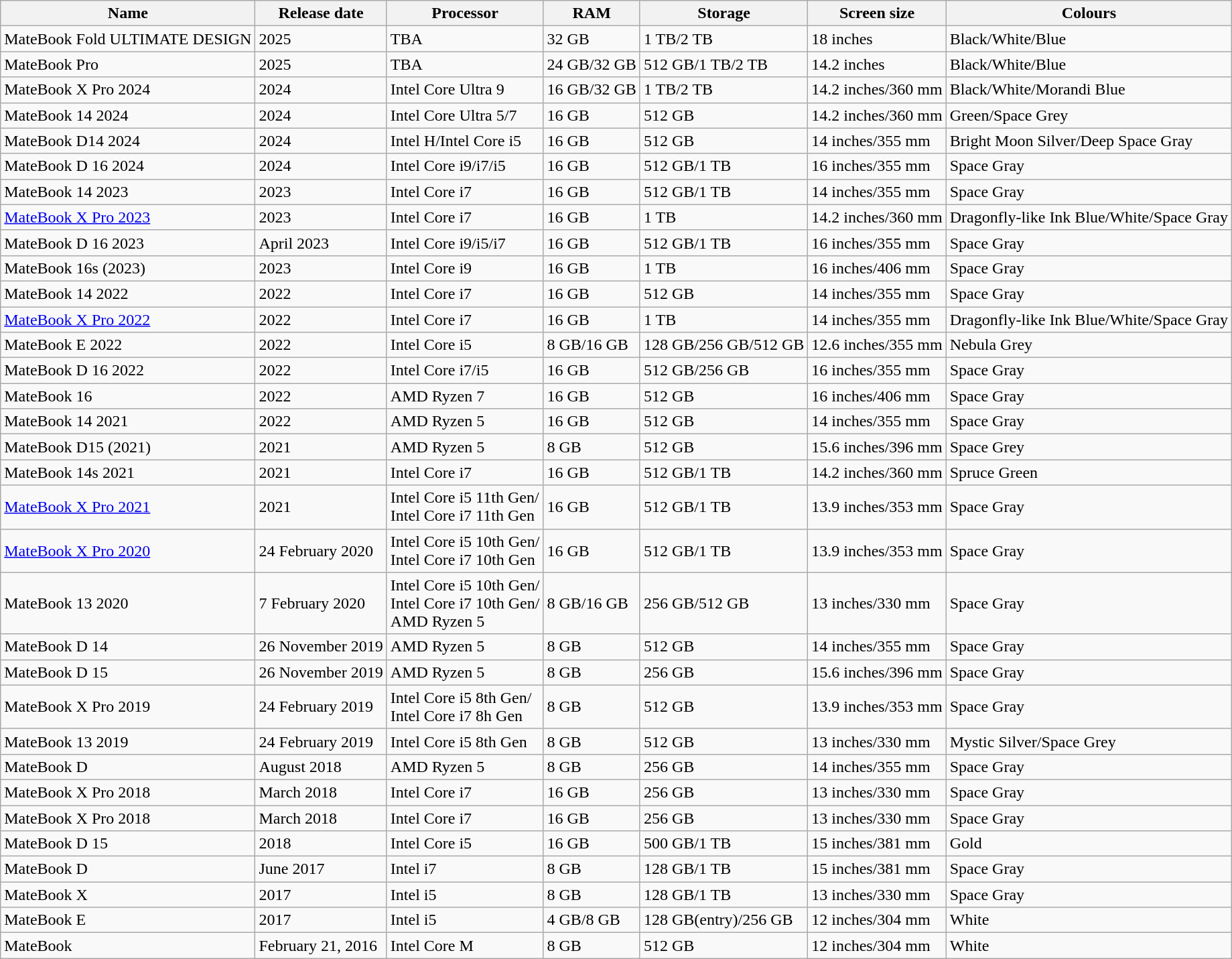<table class="wikitable">
<tr>
<th>Name</th>
<th>Release date</th>
<th>Processor</th>
<th>RAM</th>
<th>Storage</th>
<th>Screen size</th>
<th>Colours</th>
</tr>
<tr>
<td>MateBook Fold ULTIMATE DESIGN</td>
<td>2025</td>
<td>TBA</td>
<td>32 GB</td>
<td>1 TB/2 TB</td>
<td>18 inches</td>
<td>Black/White/Blue</td>
</tr>
<tr>
<td>MateBook Pro</td>
<td>2025</td>
<td>TBA</td>
<td>24 GB/32 GB</td>
<td>512 GB/1 TB/2 TB</td>
<td>14.2 inches</td>
<td>Black/White/Blue</td>
</tr>
<tr>
<td>MateBook X Pro 2024</td>
<td>2024</td>
<td>Intel Core Ultra 9</td>
<td>16 GB/32 GB</td>
<td>1 TB/2 TB</td>
<td>14.2 inches/360 mm</td>
<td>Black/White/Morandi Blue</td>
</tr>
<tr>
<td>MateBook 14 2024</td>
<td>2024</td>
<td>Intel Core Ultra 5/7</td>
<td>16 GB</td>
<td>512 GB</td>
<td>14.2 inches/360 mm</td>
<td>Green/Space Grey</td>
</tr>
<tr>
<td>MateBook D14 2024</td>
<td>2024</td>
<td>Intel H/Intel Core i5</td>
<td>16 GB</td>
<td>512 GB</td>
<td>14 inches/355 mm</td>
<td>Bright Moon Silver/Deep Space Gray</td>
</tr>
<tr>
<td>MateBook D 16 2024</td>
<td>2024</td>
<td>Intel Core i9/i7/i5</td>
<td>16 GB</td>
<td>512 GB/1 TB</td>
<td>16 inches/355 mm</td>
<td>Space Gray</td>
</tr>
<tr>
<td>MateBook 14 2023</td>
<td>2023</td>
<td>Intel Core i7</td>
<td>16 GB</td>
<td>512 GB/1 TB</td>
<td>14 inches/355 mm</td>
<td>Space Gray</td>
</tr>
<tr>
<td><a href='#'>MateBook X Pro 2023</a></td>
<td>2023</td>
<td>Intel Core i7</td>
<td>16 GB</td>
<td>1 TB</td>
<td>14.2 inches/360 mm</td>
<td>Dragonfly-like Ink Blue/White/Space Gray</td>
</tr>
<tr>
<td>MateBook D 16 2023</td>
<td>April 2023</td>
<td>Intel Core i9/i5/i7</td>
<td>16 GB</td>
<td>512 GB/1 TB</td>
<td>16 inches/355 mm</td>
<td>Space Gray</td>
</tr>
<tr>
<td>MateBook 16s (2023)</td>
<td>2023</td>
<td>Intel Core i9</td>
<td>16 GB</td>
<td>1 TB</td>
<td>16 inches/406 mm</td>
<td>Space Gray</td>
</tr>
<tr>
<td>MateBook 14 2022</td>
<td>2022</td>
<td>Intel Core i7</td>
<td>16 GB</td>
<td>512 GB</td>
<td>14 inches/355 mm</td>
<td>Space Gray</td>
</tr>
<tr>
<td><a href='#'>MateBook X Pro 2022</a></td>
<td>2022</td>
<td>Intel Core i7</td>
<td>16 GB</td>
<td>1 TB</td>
<td>14 inches/355 mm</td>
<td>Dragonfly-like Ink Blue/White/Space Gray</td>
</tr>
<tr>
<td>MateBook E 2022</td>
<td>2022</td>
<td>Intel Core i5</td>
<td>8 GB/16 GB</td>
<td>128 GB/256 GB/512 GB</td>
<td>12.6 inches/355 mm</td>
<td>Nebula Grey</td>
</tr>
<tr>
<td>MateBook D 16 2022</td>
<td>2022</td>
<td>Intel Core i7/i5</td>
<td>16 GB</td>
<td>512 GB/256 GB</td>
<td>16 inches/355 mm</td>
<td>Space Gray</td>
</tr>
<tr>
<td>MateBook 16</td>
<td>2022</td>
<td>AMD Ryzen 7</td>
<td>16 GB</td>
<td>512 GB</td>
<td>16 inches/406 mm</td>
<td>Space Gray</td>
</tr>
<tr>
<td>MateBook 14 2021</td>
<td>2022</td>
<td>AMD Ryzen 5</td>
<td>16 GB</td>
<td>512 GB</td>
<td>14 inches/355 mm</td>
<td>Space Gray</td>
</tr>
<tr>
<td>MateBook D15 (2021)</td>
<td>2021</td>
<td>AMD Ryzen 5</td>
<td>8 GB</td>
<td>512 GB</td>
<td>15.6 inches/396 mm</td>
<td>Space Grey</td>
</tr>
<tr>
<td>MateBook 14s 2021</td>
<td>2021</td>
<td>Intel Core i7</td>
<td>16 GB</td>
<td>512 GB/1 TB</td>
<td>14.2 inches/360 mm</td>
<td>Spruce Green</td>
</tr>
<tr>
<td><a href='#'>MateBook X Pro 2021</a></td>
<td>2021</td>
<td>Intel Core i5 11th Gen/<br>Intel Core i7 11th Gen</td>
<td>16 GB</td>
<td>512 GB/1 TB</td>
<td>13.9 inches/353 mm</td>
<td>Space Gray</td>
</tr>
<tr>
<td><a href='#'>MateBook X Pro 2020</a></td>
<td>24 February 2020</td>
<td>Intel Core i5 10th Gen/<br>Intel Core i7 10th Gen</td>
<td>16 GB</td>
<td>512 GB/1 TB</td>
<td>13.9 inches/353 mm</td>
<td>Space Gray</td>
</tr>
<tr>
<td>MateBook 13 2020</td>
<td>7 February 2020</td>
<td>Intel Core i5 10th Gen/<br>Intel Core i7 10th Gen/<br>AMD Ryzen 5</td>
<td>8 GB/16 GB</td>
<td>256 GB/512 GB</td>
<td>13 inches/330 mm</td>
<td>Space Gray</td>
</tr>
<tr>
<td>MateBook D 14</td>
<td>26 November 2019</td>
<td>AMD Ryzen 5</td>
<td>8 GB</td>
<td>512 GB</td>
<td>14 inches/355 mm</td>
<td>Space Gray</td>
</tr>
<tr>
<td>MateBook D 15</td>
<td>26 November 2019</td>
<td>AMD Ryzen 5</td>
<td>8 GB</td>
<td>256 GB</td>
<td>15.6 inches/396 mm</td>
<td>Space Gray</td>
</tr>
<tr>
<td>MateBook X Pro 2019</td>
<td>24 February 2019</td>
<td>Intel Core i5 8th Gen/<br>Intel Core i7 8h Gen</td>
<td>8 GB</td>
<td>512 GB</td>
<td>13.9 inches/353 mm</td>
<td>Space Gray</td>
</tr>
<tr>
<td>MateBook 13 2019</td>
<td>24 February 2019</td>
<td>Intel Core i5 8th Gen</td>
<td>8 GB</td>
<td>512 GB</td>
<td>13 inches/330 mm</td>
<td>Mystic Silver/Space Grey</td>
</tr>
<tr>
<td>MateBook D</td>
<td>August 2018</td>
<td>AMD Ryzen 5</td>
<td>8 GB</td>
<td>256 GB</td>
<td>14 inches/355 mm</td>
<td>Space Gray</td>
</tr>
<tr>
<td>MateBook X Pro 2018</td>
<td>March 2018</td>
<td>Intel Core i7</td>
<td>16 GB</td>
<td>256 GB</td>
<td>13 inches/330 mm</td>
<td>Space Gray</td>
</tr>
<tr>
<td>MateBook X Pro 2018</td>
<td>March 2018</td>
<td>Intel Core i7</td>
<td>16 GB</td>
<td>256 GB</td>
<td>13 inches/330 mm</td>
<td>Space Gray</td>
</tr>
<tr>
<td>MateBook D 15</td>
<td>2018</td>
<td>Intel Core i5</td>
<td>16 GB</td>
<td>500 GB/1 TB</td>
<td>15 inches/381 mm</td>
<td>Gold</td>
</tr>
<tr>
<td>MateBook D</td>
<td>June 2017</td>
<td>Intel i7</td>
<td>8 GB</td>
<td>128 GB/1 TB</td>
<td>15 inches/381 mm</td>
<td>Space Gray</td>
</tr>
<tr>
<td>MateBook X</td>
<td>2017</td>
<td>Intel i5</td>
<td>8 GB</td>
<td>128 GB/1 TB</td>
<td>13 inches/330 mm</td>
<td>Space Gray</td>
</tr>
<tr>
<td>MateBook E</td>
<td>2017</td>
<td>Intel i5</td>
<td>4 GB/8 GB</td>
<td>128 GB(entry)/256 GB</td>
<td>12 inches/304 mm</td>
<td>White</td>
</tr>
<tr>
<td>MateBook</td>
<td>February 21, 2016</td>
<td>Intel Core M</td>
<td>8 GB</td>
<td>512 GB</td>
<td>12 inches/304 mm</td>
<td>White</td>
</tr>
</table>
